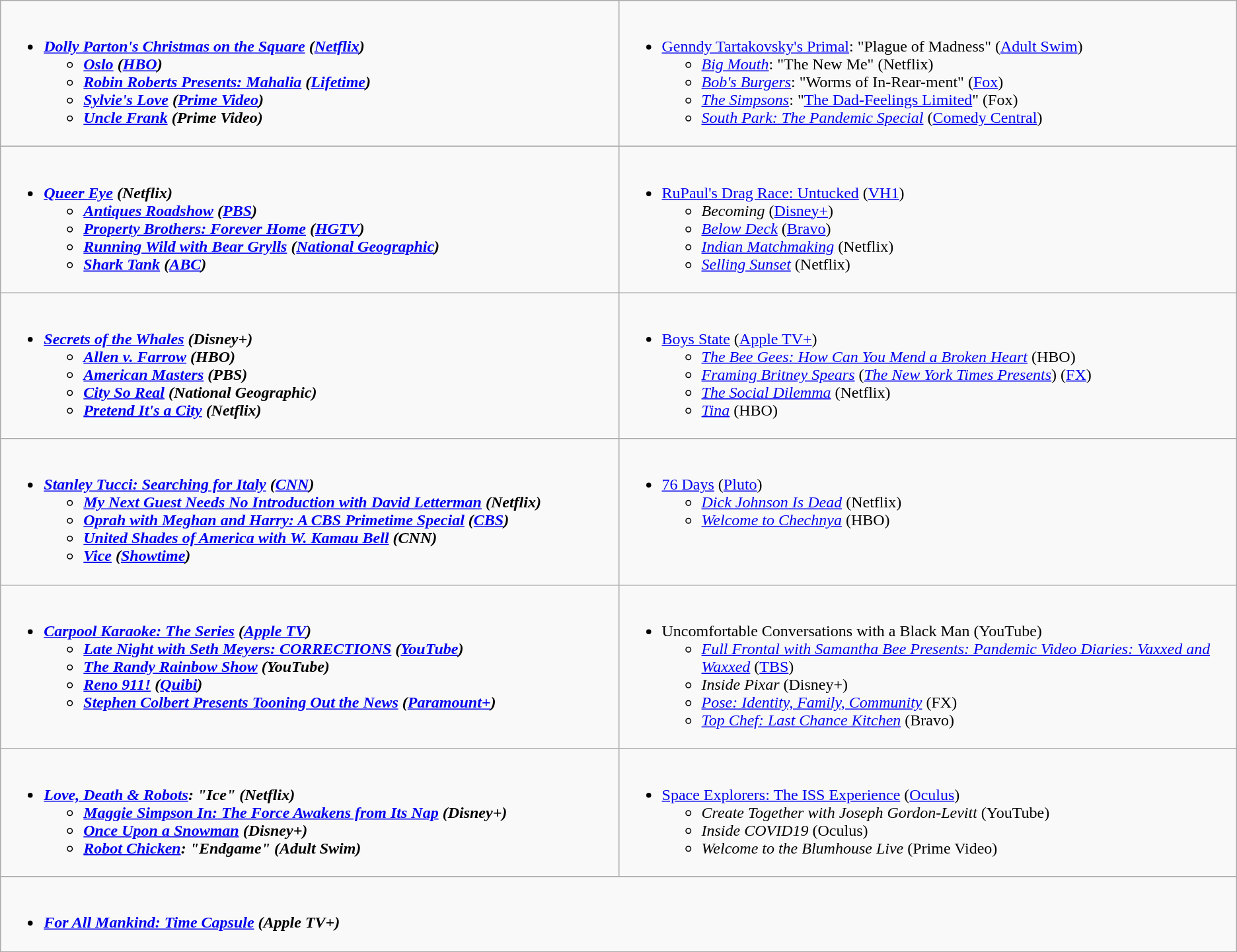<table class="wikitable">
<tr>
<td style="vertical-align:top;" width="50%"><br><ul><li><strong><em><a href='#'>Dolly Parton's Christmas on the Square</a><em> (<a href='#'>Netflix</a>)<strong><ul><li></em><a href='#'>Oslo</a><em> (<a href='#'>HBO</a>)</li><li></em><a href='#'>Robin Roberts Presents: Mahalia</a><em> (<a href='#'>Lifetime</a>)</li><li></em><a href='#'>Sylvie's Love</a><em> (<a href='#'>Prime Video</a>)</li><li></em><a href='#'>Uncle Frank</a><em> (Prime Video)</li></ul></li></ul></td>
<td style="vertical-align:top;" width="50%"><br><ul><li></em></strong><a href='#'>Genndy Tartakovsky's Primal</a></em>: "Plague of Madness" (<a href='#'>Adult Swim</a>)</strong><ul><li><em><a href='#'>Big Mouth</a></em>: "The New Me" (Netflix)</li><li><em><a href='#'>Bob's Burgers</a></em>: "Worms of In-Rear-ment" (<a href='#'>Fox</a>)</li><li><em><a href='#'>The Simpsons</a></em>: "<a href='#'>The Dad-Feelings Limited</a>" (Fox)</li><li><em><a href='#'>South Park: The Pandemic Special</a></em> (<a href='#'>Comedy Central</a>)</li></ul></li></ul></td>
</tr>
<tr>
<td style="vertical-align:top;" width="50%"><br><ul><li><strong><em><a href='#'>Queer Eye</a><em> (Netflix)<strong><ul><li></em><a href='#'>Antiques Roadshow</a><em> (<a href='#'>PBS</a>)</li><li></em><a href='#'>Property Brothers: Forever Home</a><em> (<a href='#'>HGTV</a>)</li><li></em><a href='#'>Running Wild with Bear Grylls</a><em> (<a href='#'>National Geographic</a>)</li><li></em><a href='#'>Shark Tank</a><em> (<a href='#'>ABC</a>)</li></ul></li></ul></td>
<td style="vertical-align:top;" width="50%"><br><ul><li></em></strong><a href='#'>RuPaul's Drag Race: Untucked</a></em> (<a href='#'>VH1</a>)</strong><ul><li><em>Becoming</em> (<a href='#'>Disney+</a>)</li><li><em><a href='#'>Below Deck</a></em> (<a href='#'>Bravo</a>)</li><li><em><a href='#'>Indian Matchmaking</a></em> (Netflix)</li><li><em><a href='#'>Selling Sunset</a></em> (Netflix)</li></ul></li></ul></td>
</tr>
<tr>
<td style="vertical-align:top;" width="50%"><br><ul><li><strong><em><a href='#'>Secrets of the Whales</a><em> (Disney+)<strong><ul><li></em><a href='#'>Allen v. Farrow</a><em> (HBO)</li><li></em><a href='#'>American Masters</a><em> (PBS)</li><li></em><a href='#'>City So Real</a><em> (National Geographic)</li><li></em><a href='#'>Pretend It's a City</a><em> (Netflix)</li></ul></li></ul></td>
<td style="vertical-align:top;" width="50%"><br><ul><li></em></strong><a href='#'>Boys State</a></em> (<a href='#'>Apple TV+</a>)</strong><ul><li><em><a href='#'>The Bee Gees: How Can You Mend a Broken Heart</a></em> (HBO)</li><li><em><a href='#'>Framing Britney Spears</a></em> (<em><a href='#'>The New York Times Presents</a></em>) (<a href='#'>FX</a>)</li><li><em><a href='#'>The Social Dilemma</a></em> (Netflix)</li><li><em><a href='#'>Tina</a></em> (HBO)</li></ul></li></ul></td>
</tr>
<tr>
<td style="vertical-align:top;" width="50%"><br><ul><li><strong><em><a href='#'>Stanley Tucci: Searching for Italy</a><em> (<a href='#'>CNN</a>)<strong><ul><li></em><a href='#'>My Next Guest Needs No Introduction with David Letterman</a><em> (Netflix)</li><li></em><a href='#'>Oprah with Meghan and Harry: A CBS Primetime Special</a><em> (<a href='#'>CBS</a>)</li><li></em><a href='#'>United Shades of America with W. Kamau Bell</a><em> (CNN)</li><li></em><a href='#'>Vice</a><em> (<a href='#'>Showtime</a>)</li></ul></li></ul></td>
<td style="vertical-align:top;" width="50%"><br><ul><li></em></strong><a href='#'>76 Days</a></em> (<a href='#'>Pluto</a>)</strong><ul><li><em><a href='#'>Dick Johnson Is Dead</a></em> (Netflix)</li><li><em><a href='#'>Welcome to Chechnya</a></em> (HBO)</li></ul></li></ul></td>
</tr>
<tr>
<td style="vertical-align:top;" width="50%"><br><ul><li><strong><em><a href='#'>Carpool Karaoke: The Series</a><em> (<a href='#'>Apple TV</a>)<strong><ul><li></em><a href='#'>Late Night with Seth Meyers: CORRECTIONS</a><em> (<a href='#'>YouTube</a>)</li><li></em><a href='#'>The Randy Rainbow Show</a><em> (YouTube)</li><li></em><a href='#'>Reno 911!</a><em> (<a href='#'>Quibi</a>)</li><li></em><a href='#'>Stephen Colbert Presents Tooning Out the News</a><em> (<a href='#'>Paramount+</a>)</li></ul></li></ul></td>
<td style="vertical-align:top;" width="50%"><br><ul><li></em></strong>Uncomfortable Conversations with a Black Man</em> (YouTube)</strong><ul><li><em><a href='#'>Full Frontal with Samantha Bee Presents: Pandemic Video Diaries: Vaxxed and Waxxed</a></em> (<a href='#'>TBS</a>)</li><li><em>Inside Pixar</em> (Disney+)</li><li><em><a href='#'>Pose: Identity, Family, Community</a></em> (FX)</li><li><em><a href='#'>Top Chef: Last Chance Kitchen</a></em> (Bravo)</li></ul></li></ul></td>
</tr>
<tr>
<td style="vertical-align:top;" width="50%"><br><ul><li><strong><em><a href='#'>Love, Death & Robots</a><em>: "Ice" (Netflix)<strong><ul><li></em><a href='#'>Maggie Simpson In: The Force Awakens from Its Nap</a><em> (Disney+)</li><li></em><a href='#'>Once Upon a Snowman</a><em> (Disney+)</li><li></em><a href='#'>Robot Chicken</a><em>: "Endgame" (Adult Swim)</li></ul></li></ul></td>
<td style="vertical-align:top;" width="50%"><br><ul><li></em></strong><a href='#'>Space Explorers: The ISS Experience</a></em> (<a href='#'>Oculus</a>)</strong><ul><li><em>Create Together with Joseph Gordon-Levitt</em> (YouTube)</li><li><em>Inside COVID19</em> (Oculus)</li><li><em>Welcome to the Blumhouse Live</em> (Prime Video)</li></ul></li></ul></td>
</tr>
<tr>
<td style="vertical-align:top;" width="50%" colspan="2"><br><ul><li><strong><em><a href='#'>For All Mankind: Time Capsule</a><em> (Apple TV+)<strong></li></ul></td>
</tr>
</table>
